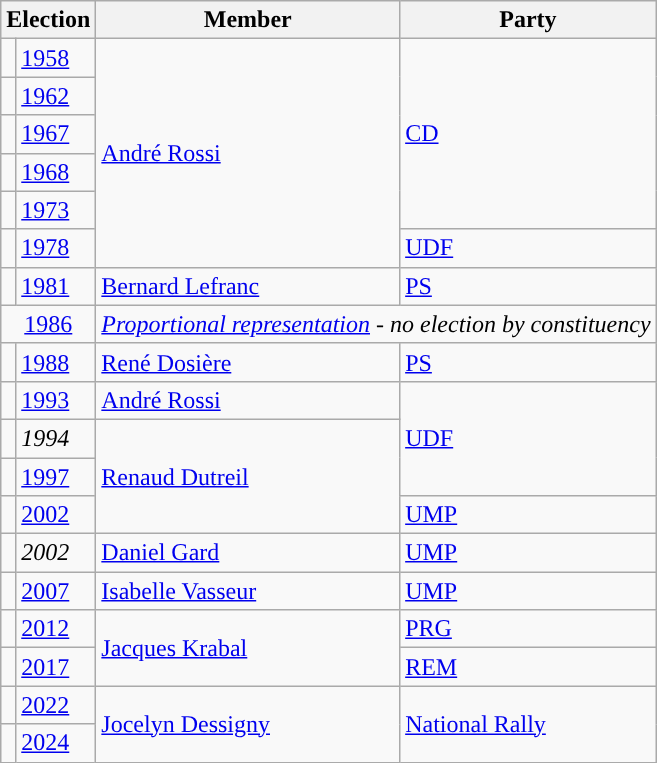<table class="wikitable">
<tr>
<th colspan="2">Election</th>
<th>Member</th>
<th>Party</th>
</tr>
<tr>
<td style="color:inherit;background-color: "></td>
<td><a href='#'>1958</a></td>
<td rowspan="6"><a href='#'>André Rossi</a></td>
<td rowspan="5"><a href='#'>CD</a></td>
</tr>
<tr>
<td style="color:inherit;background-color: "></td>
<td><a href='#'>1962</a></td>
</tr>
<tr>
<td style="color:inherit;background-color: "></td>
<td><a href='#'>1967</a></td>
</tr>
<tr>
<td style="color:inherit;background-color: "></td>
<td><a href='#'>1968</a></td>
</tr>
<tr>
<td style="color:inherit;background-color: "></td>
<td><a href='#'>1973</a></td>
</tr>
<tr>
<td style="color:inherit;background-color: "></td>
<td><a href='#'>1978</a></td>
<td><a href='#'>UDF</a></td>
</tr>
<tr>
<td style="color:inherit;background-color: "></td>
<td><a href='#'>1981</a></td>
<td><a href='#'>Bernard Lefranc</a></td>
<td><a href='#'>PS</a></td>
</tr>
<tr>
<td colspan="2" align="center"><a href='#'>1986</a></td>
<td colspan="2"><em><a href='#'>Proportional representation</a> - no election by constituency</em></td>
</tr>
<tr>
<td style="color:inherit;background-color: "></td>
<td><a href='#'>1988</a></td>
<td><a href='#'>René Dosière</a></td>
<td><a href='#'>PS</a></td>
</tr>
<tr>
<td style="color:inherit;background-color: "></td>
<td><a href='#'>1993</a></td>
<td><a href='#'>André Rossi</a></td>
<td rowspan="3"><a href='#'>UDF</a></td>
</tr>
<tr>
<td style="color:inherit;background-color: "></td>
<td><em>1994</em></td>
<td rowspan="3"><a href='#'>Renaud Dutreil</a></td>
</tr>
<tr>
<td style="color:inherit;background-color: "></td>
<td><a href='#'>1997</a></td>
</tr>
<tr>
<td style="color:inherit;background-color: "></td>
<td><a href='#'>2002</a></td>
<td><a href='#'>UMP</a></td>
</tr>
<tr>
<td style="color:inherit;background-color: "></td>
<td><em>2002</em></td>
<td><a href='#'>Daniel Gard</a></td>
<td><a href='#'>UMP</a></td>
</tr>
<tr>
<td style="color:inherit;background-color: "></td>
<td><a href='#'>2007</a></td>
<td><a href='#'>Isabelle Vasseur</a></td>
<td><a href='#'>UMP</a></td>
</tr>
<tr>
<td style="color:inherit;background-color: "></td>
<td><a href='#'>2012</a></td>
<td rowspan="2"><a href='#'>Jacques Krabal</a></td>
<td><a href='#'>PRG</a></td>
</tr>
<tr>
<td style="color:inherit;background-color: "></td>
<td><a href='#'>2017</a></td>
<td><a href='#'>REM</a></td>
</tr>
<tr>
<td style="color:inherit;background-color: "></td>
<td><a href='#'>2022</a></td>
<td rowspan="2”"><a href='#'>Jocelyn Dessigny</a></td>
<td rowspan="2"><a href='#'>National Rally</a></td>
</tr>
<tr>
<td style="color:inherit;background-color: "></td>
<td><a href='#'>2024</a></td>
</tr>
</table>
